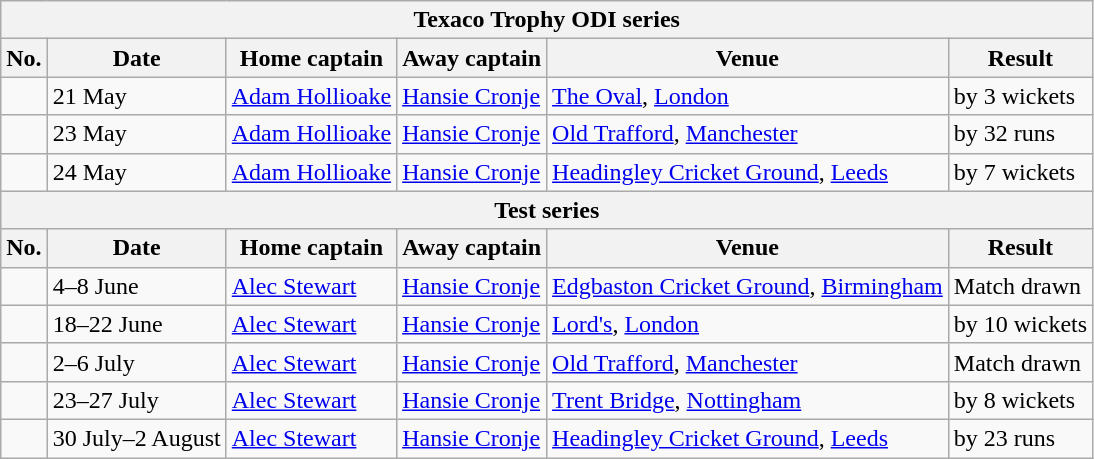<table class="wikitable">
<tr>
<th colspan="9">Texaco Trophy ODI series</th>
</tr>
<tr>
<th>No.</th>
<th>Date</th>
<th>Home captain</th>
<th>Away captain</th>
<th>Venue</th>
<th>Result</th>
</tr>
<tr>
<td></td>
<td>21 May</td>
<td><a href='#'>Adam Hollioake</a></td>
<td><a href='#'>Hansie Cronje</a></td>
<td><a href='#'>The Oval</a>, <a href='#'>London</a></td>
<td> by 3 wickets</td>
</tr>
<tr>
<td></td>
<td>23 May</td>
<td><a href='#'>Adam Hollioake</a></td>
<td><a href='#'>Hansie Cronje</a></td>
<td><a href='#'>Old Trafford</a>, <a href='#'>Manchester</a></td>
<td> by 32 runs</td>
</tr>
<tr>
<td></td>
<td>24 May</td>
<td><a href='#'>Adam Hollioake</a></td>
<td><a href='#'>Hansie Cronje</a></td>
<td><a href='#'>Headingley Cricket Ground</a>, <a href='#'>Leeds</a></td>
<td> by 7 wickets</td>
</tr>
<tr>
<th colspan="9">Test series</th>
</tr>
<tr>
<th>No.</th>
<th>Date</th>
<th>Home captain</th>
<th>Away captain</th>
<th>Venue</th>
<th>Result</th>
</tr>
<tr>
<td></td>
<td>4–8 June</td>
<td><a href='#'>Alec Stewart</a></td>
<td><a href='#'>Hansie Cronje</a></td>
<td><a href='#'>Edgbaston Cricket Ground</a>, <a href='#'>Birmingham</a></td>
<td>Match drawn</td>
</tr>
<tr>
<td></td>
<td>18–22 June</td>
<td><a href='#'>Alec Stewart</a></td>
<td><a href='#'>Hansie Cronje</a></td>
<td><a href='#'>Lord's</a>, <a href='#'>London</a></td>
<td> by 10 wickets</td>
</tr>
<tr>
<td></td>
<td>2–6 July</td>
<td><a href='#'>Alec Stewart</a></td>
<td><a href='#'>Hansie Cronje</a></td>
<td><a href='#'>Old Trafford</a>, <a href='#'>Manchester</a></td>
<td>Match drawn</td>
</tr>
<tr>
<td></td>
<td>23–27 July</td>
<td><a href='#'>Alec Stewart</a></td>
<td><a href='#'>Hansie Cronje</a></td>
<td><a href='#'>Trent Bridge</a>, <a href='#'>Nottingham</a></td>
<td> by 8 wickets</td>
</tr>
<tr>
<td></td>
<td>30 July–2 August</td>
<td><a href='#'>Alec Stewart</a></td>
<td><a href='#'>Hansie Cronje</a></td>
<td><a href='#'>Headingley Cricket Ground</a>, <a href='#'>Leeds</a></td>
<td> by 23 runs</td>
</tr>
</table>
